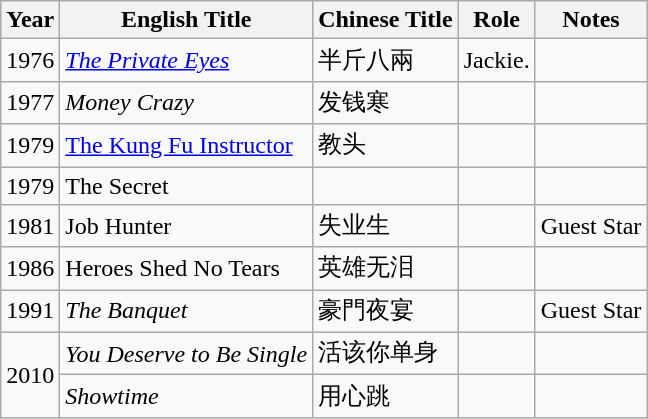<table class="wikitable sortable">
<tr>
<th>Year</th>
<th>English Title</th>
<th>Chinese Title</th>
<th>Role</th>
<th>Notes</th>
</tr>
<tr>
<td>1976</td>
<td><em><a href='#'>The Private Eyes</a></em></td>
<td>半斤八兩</td>
<td>Jackie.</td>
<td></td>
</tr>
<tr>
<td>1977</td>
<td><em>Money Crazy</em></td>
<td>发钱寒</td>
<td></td>
<td></td>
</tr>
<tr>
<td>1979</td>
<td><a href='#'>The Kung Fu Instructor</a></td>
<td>教头</td>
<td></td>
<td></td>
</tr>
<tr>
<td>1979</td>
<td>The Secret</td>
<td></td>
<td></td>
<td></td>
</tr>
<tr>
<td>1981</td>
<td>Job Hunter</td>
<td>失业生</td>
<td></td>
<td>Guest Star</td>
</tr>
<tr>
<td>1986</td>
<td>Heroes Shed No Tears</td>
<td>英雄无泪</td>
<td></td>
<td></td>
</tr>
<tr>
<td>1991</td>
<td><em>The Banquet</em></td>
<td>豪門夜宴</td>
<td></td>
<td> Guest Star</td>
</tr>
<tr>
<td rowspan=2>2010</td>
<td><em>You Deserve to Be Single</em></td>
<td>活该你单身</td>
<td></td>
<td></td>
</tr>
<tr>
<td><em>Showtime</em></td>
<td>用心跳</td>
<td></td>
<td></td>
</tr>
</table>
